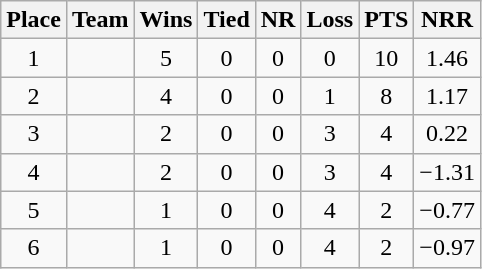<table class="wikitable">
<tr>
<th>Place</th>
<th>Team</th>
<th>Wins</th>
<th>Tied</th>
<th>NR</th>
<th>Loss</th>
<th>PTS</th>
<th>NRR</th>
</tr>
<tr align="center">
<td>1</td>
<td align="left"></td>
<td>5</td>
<td>0</td>
<td>0</td>
<td>0</td>
<td>10</td>
<td>1.46</td>
</tr>
<tr align="center">
<td>2</td>
<td align="left"></td>
<td>4</td>
<td>0</td>
<td>0</td>
<td>1</td>
<td>8</td>
<td>1.17</td>
</tr>
<tr align="center">
<td>3</td>
<td align="left"></td>
<td>2</td>
<td>0</td>
<td>0</td>
<td>3</td>
<td>4</td>
<td>0.22</td>
</tr>
<tr align="center">
<td>4</td>
<td align="left"></td>
<td>2</td>
<td>0</td>
<td>0</td>
<td>3</td>
<td>4</td>
<td>−1.31</td>
</tr>
<tr align="center">
<td>5</td>
<td align="left"></td>
<td>1</td>
<td>0</td>
<td>0</td>
<td>4</td>
<td>2</td>
<td>−0.77</td>
</tr>
<tr align="center">
<td>6</td>
<td align="left"></td>
<td>1</td>
<td>0</td>
<td>0</td>
<td>4</td>
<td>2</td>
<td>−0.97</td>
</tr>
</table>
